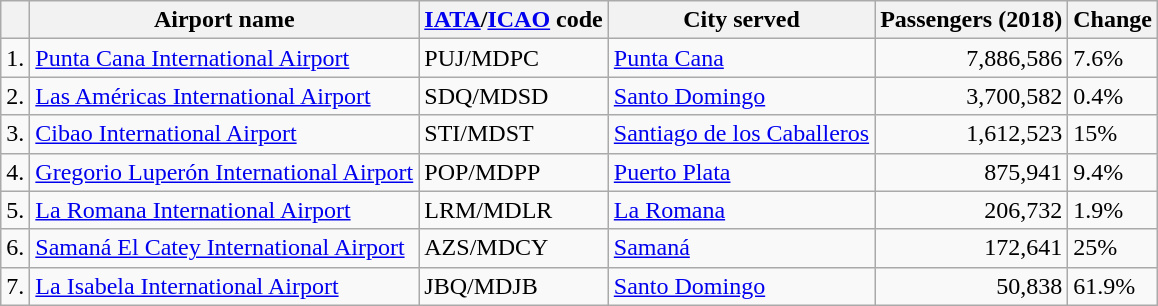<table class="wikitable sortable">
<tr>
<th></th>
<th>Airport name</th>
<th><a href='#'>IATA</a>/<a href='#'>ICAO</a> code</th>
<th>City served</th>
<th>Passengers (2018)</th>
<th>Change</th>
</tr>
<tr>
<td>1.</td>
<td><a href='#'>Punta Cana International Airport</a></td>
<td>PUJ/MDPC</td>
<td><a href='#'>Punta Cana</a></td>
<td align="right">7,886,586</td>
<td>  7.6%</td>
</tr>
<tr>
<td>2.</td>
<td><a href='#'>Las Américas International Airport</a></td>
<td>SDQ/MDSD</td>
<td><a href='#'>Santo Domingo</a></td>
<td align="right">3,700,582</td>
<td> 0.4%</td>
</tr>
<tr>
<td>3.</td>
<td><a href='#'>Cibao International Airport</a></td>
<td>STI/MDST</td>
<td><a href='#'>Santiago de los Caballeros</a></td>
<td align="right">1,612,523</td>
<td>  15%</td>
</tr>
<tr>
<td>4.</td>
<td><a href='#'>Gregorio Luperón International Airport</a></td>
<td>POP/MDPP</td>
<td><a href='#'>Puerto Plata</a></td>
<td align="right">875,941</td>
<td>  9.4%</td>
</tr>
<tr>
<td>5.</td>
<td><a href='#'>La Romana International Airport</a></td>
<td>LRM/MDLR</td>
<td><a href='#'>La Romana</a></td>
<td align="right">206,732</td>
<td> 1.9%</td>
</tr>
<tr>
<td>6.</td>
<td><a href='#'>Samaná El Catey International Airport</a></td>
<td>AZS/MDCY</td>
<td><a href='#'>Samaná</a></td>
<td align="right">172,641</td>
<td> 25%</td>
</tr>
<tr>
<td>7.</td>
<td><a href='#'>La Isabela International Airport</a></td>
<td>JBQ/MDJB</td>
<td><a href='#'>Santo Domingo</a></td>
<td align="right">50,838</td>
<td> 61.9%</td>
</tr>
</table>
